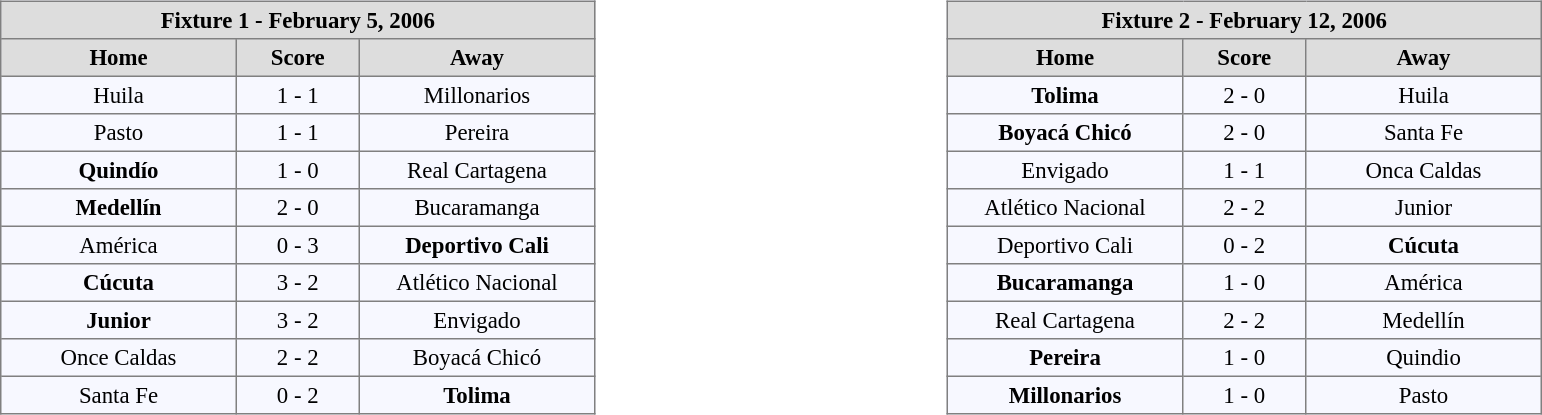<table width=100%>
<tr>
<td valign=top width=50% align=left><br><table align=center bgcolor="#f7f8ff" cellpadding="3" cellspacing="0" border="1" style="font-size: 95%; border: gray solid 1px; border-collapse: collapse;">
<tr align=center bgcolor=#DDDDDD style="color:black;">
<th colspan=3 align=center>Fixture 1 - February 5, 2006</th>
</tr>
<tr align=center bgcolor=#DDDDDD style="color:black;">
<th width="150">Home</th>
<th width="75">Score</th>
<th width="150">Away</th>
</tr>
<tr align=center>
<td>Huila</td>
<td>1 - 1</td>
<td>Millonarios</td>
</tr>
<tr align=center>
<td>Pasto</td>
<td>1 - 1</td>
<td>Pereira</td>
</tr>
<tr align=center>
<td><strong>Quindío</strong></td>
<td>1 - 0</td>
<td>Real Cartagena</td>
</tr>
<tr align=center>
<td><strong>Medellín</strong></td>
<td>2 - 0</td>
<td>Bucaramanga</td>
</tr>
<tr align=center>
<td>América</td>
<td>0 - 3</td>
<td><strong>Deportivo Cali</strong></td>
</tr>
<tr align=center>
<td><strong>Cúcuta</strong></td>
<td>3 - 2</td>
<td>Atlético Nacional</td>
</tr>
<tr align=center>
<td><strong>Junior</strong></td>
<td>3 - 2</td>
<td>Envigado</td>
</tr>
<tr align=center>
<td>Once Caldas</td>
<td>2 - 2</td>
<td>Boyacá Chicó</td>
</tr>
<tr align=center>
<td>Santa Fe</td>
<td>0 - 2</td>
<td><strong>Tolima</strong></td>
</tr>
</table>
</td>
<td valign=top width=50% align=left><br><table align=center bgcolor="#f7f8ff" cellpadding="3" cellspacing="0" border="1" style="font-size: 95%; border: gray solid 1px; border-collapse: collapse;">
<tr align=center bgcolor=#DDDDDD style="color:black;">
<th colspan=3 align=center>Fixture 2 - February 12, 2006</th>
</tr>
<tr align=center bgcolor=#DDDDDD style="color:black;">
<th width="150">Home</th>
<th width="75">Score</th>
<th width="150">Away</th>
</tr>
<tr align=center>
<td><strong>Tolima</strong></td>
<td>2 - 0</td>
<td>Huila</td>
</tr>
<tr align=center>
<td><strong>Boyacá Chicó</strong></td>
<td>2 - 0</td>
<td>Santa Fe</td>
</tr>
<tr align=center>
<td>Envigado</td>
<td>1 - 1</td>
<td>Onca Caldas</td>
</tr>
<tr align=center>
<td>Atlético Nacional</td>
<td>2 - 2</td>
<td>Junior</td>
</tr>
<tr align=center>
<td>Deportivo Cali</td>
<td>0 - 2</td>
<td><strong>Cúcuta</strong></td>
</tr>
<tr align=center>
<td><strong>Bucaramanga</strong></td>
<td>1 - 0</td>
<td>América</td>
</tr>
<tr align=center>
<td>Real Cartagena</td>
<td>2 - 2</td>
<td>Medellín</td>
</tr>
<tr align=center>
<td><strong>Pereira</strong></td>
<td>1 - 0</td>
<td>Quindio</td>
</tr>
<tr align=center>
<td><strong>Millonarios</strong></td>
<td>1 - 0</td>
<td>Pasto</td>
</tr>
</table>
</td>
</tr>
</table>
